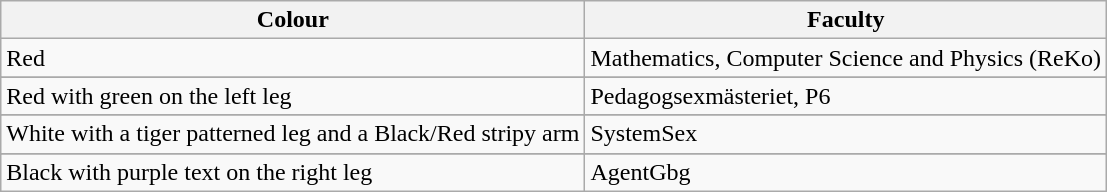<table class=wikitable>
<tr>
<th>Colour</th>
<th>Faculty</th>
</tr>
<tr>
<td>Red</td>
<td>Mathematics, Computer Science and Physics (ReKo)</td>
</tr>
<tr>
</tr>
<tr>
<td>Red with green on the left leg</td>
<td>Pedagogsexmästeriet, P6 </td>
</tr>
<tr>
</tr>
<tr>
<td>White with a tiger patterned leg and a Black/Red stripy arm</td>
<td>SystemSex </td>
</tr>
<tr>
</tr>
<tr>
<td>Black with purple text on the right leg</td>
<td>AgentGbg </td>
</tr>
</table>
